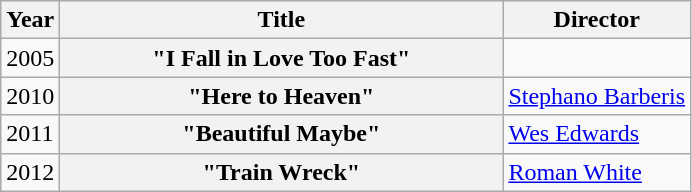<table class="wikitable plainrowheaders">
<tr>
<th>Year</th>
<th style="width:18em;">Title</th>
<th>Director</th>
</tr>
<tr>
<td>2005</td>
<th scope="row">"I Fall in Love Too Fast"</th>
<td></td>
</tr>
<tr>
<td>2010</td>
<th scope="row">"Here to Heaven"</th>
<td><a href='#'>Stephano Barberis</a></td>
</tr>
<tr>
<td>2011</td>
<th scope="row">"Beautiful Maybe"</th>
<td><a href='#'>Wes Edwards</a></td>
</tr>
<tr>
<td>2012</td>
<th scope="row">"Train Wreck"</th>
<td><a href='#'>Roman White</a></td>
</tr>
</table>
